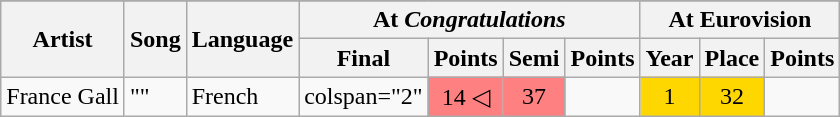<table class="wikitable">
<tr>
</tr>
<tr>
<th rowspan="2" scope="col">Artist</th>
<th rowspan="2" scope="col">Song</th>
<th scope="col" rowspan="2">Language</th>
<th scope="colgroup" colspan="4">At <em>Congratulations</em></th>
<th scope="colgroup" colspan="3">At Eurovision</th>
</tr>
<tr>
<th scope="col">Final</th>
<th scope="col">Points</th>
<th scope="col">Semi</th>
<th scope="col">Points</th>
<th scope="col">Year</th>
<th scope="col">Place</th>
<th scope="col">Points</th>
</tr>
<tr>
<td>France Gall</td>
<td>""</td>
<td>French</td>
<td>colspan="2" </td>
<td style="text-align:center; background-color:#FE8080;">14 ◁</td>
<td style="text-align:center; background-color:#FE8080;">37</td>
<td style="text-align:center;"></td>
<td style="text-align:center; background-color:#FFD700;">1</td>
<td style="text-align:center; background-color:#FFD700;">32</td>
</tr>
</table>
